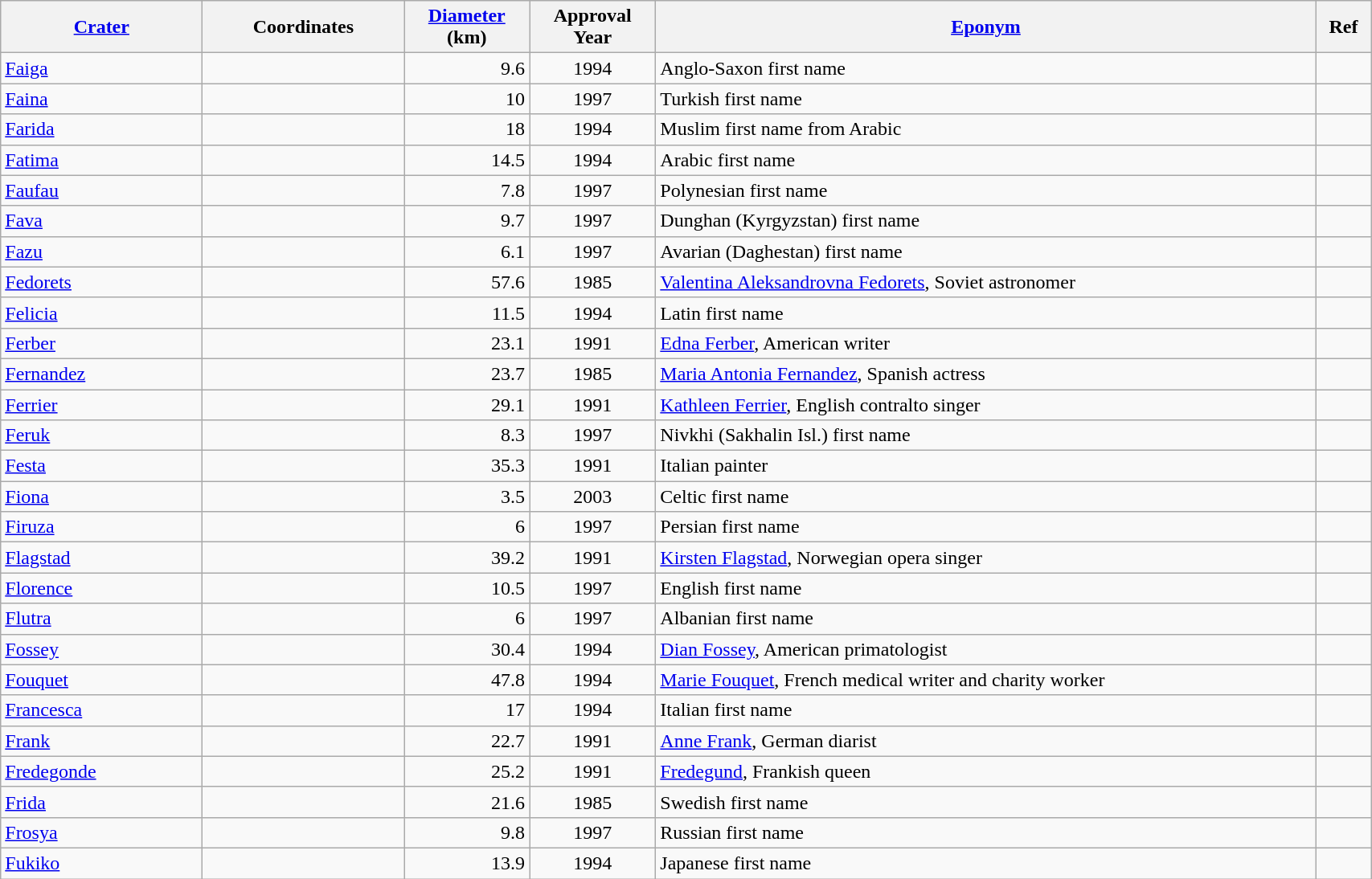<table class="wikitable sortable" style="min-width: 90%">
<tr>
<th style="width:10em"><a href='#'>Crater</a></th>
<th style="width:10em">Coordinates</th>
<th><a href='#'>Diameter</a><br>(km)</th>
<th>Approval<br>Year</th>
<th class="unsortable"><a href='#'>Eponym</a></th>
<th class="unsortable">Ref</th>
</tr>
<tr id="Faiga">
<td><a href='#'>Faiga</a></td>
<td></td>
<td align=right>9.6</td>
<td align=center>1994</td>
<td>Anglo-Saxon first name</td>
<td></td>
</tr>
<tr id="Faina">
<td><a href='#'>Faina</a></td>
<td></td>
<td align=right>10</td>
<td align=center>1997</td>
<td>Turkish first name</td>
<td></td>
</tr>
<tr id="Farida">
<td><a href='#'>Farida</a></td>
<td></td>
<td align=right>18</td>
<td align=center>1994</td>
<td>Muslim first name from Arabic</td>
<td></td>
</tr>
<tr id="Fatima">
<td><a href='#'>Fatima</a></td>
<td></td>
<td align=right>14.5</td>
<td align=center>1994</td>
<td>Arabic first name</td>
<td></td>
</tr>
<tr id="Faufau">
<td><a href='#'>Faufau</a></td>
<td></td>
<td align=right>7.8</td>
<td align=center>1997</td>
<td>Polynesian first name</td>
<td></td>
</tr>
<tr id="Fava">
<td><a href='#'>Fava</a></td>
<td></td>
<td align=right>9.7</td>
<td align=center>1997</td>
<td>Dunghan (Kyrgyzstan) first name</td>
<td></td>
</tr>
<tr id="Fazu">
<td><a href='#'>Fazu</a></td>
<td></td>
<td align=right>6.1</td>
<td align=center>1997</td>
<td>Avarian (Daghestan) first name</td>
<td></td>
</tr>
<tr id="Fedorets">
<td><a href='#'>Fedorets</a></td>
<td></td>
<td align=right>57.6</td>
<td align=center>1985</td>
<td><a href='#'>Valentina Aleksandrovna Fedorets</a>, Soviet astronomer</td>
<td></td>
</tr>
<tr id="Felicia">
<td><a href='#'>Felicia</a></td>
<td></td>
<td align=right>11.5</td>
<td align=center>1994</td>
<td>Latin first name</td>
<td></td>
</tr>
<tr id="Ferber">
<td><a href='#'>Ferber</a></td>
<td></td>
<td align=right>23.1</td>
<td align=center>1991</td>
<td><a href='#'>Edna Ferber</a>, American writer</td>
<td></td>
</tr>
<tr id="Fernandez">
<td><a href='#'>Fernandez</a></td>
<td></td>
<td align=right>23.7</td>
<td align=center>1985</td>
<td><a href='#'>Maria Antonia Fernandez</a>, Spanish actress</td>
<td></td>
</tr>
<tr id="Ferrier">
<td><a href='#'>Ferrier</a></td>
<td></td>
<td align=right>29.1</td>
<td align=center>1991</td>
<td><a href='#'>Kathleen Ferrier</a>, English contralto singer</td>
<td></td>
</tr>
<tr id="Feruk">
<td><a href='#'>Feruk</a></td>
<td></td>
<td align=right>8.3</td>
<td align=center>1997</td>
<td>Nivkhi (Sakhalin Isl.) first name</td>
<td></td>
</tr>
<tr id="Festa">
<td><a href='#'>Festa</a></td>
<td></td>
<td align=right>35.3</td>
<td align=center>1991</td>
<td>Italian painter</td>
<td></td>
</tr>
<tr id="Fiona">
<td><a href='#'>Fiona</a></td>
<td></td>
<td align=right>3.5</td>
<td align=center>2003</td>
<td>Celtic first name</td>
<td></td>
</tr>
<tr id="Firuza">
<td><a href='#'>Firuza</a></td>
<td></td>
<td align=right>6</td>
<td align=center>1997</td>
<td>Persian first name</td>
<td></td>
</tr>
<tr id="Flagstad">
<td><a href='#'>Flagstad</a></td>
<td></td>
<td align=right>39.2</td>
<td align=center>1991</td>
<td><a href='#'>Kirsten Flagstad</a>, Norwegian opera singer</td>
<td></td>
</tr>
<tr id="Florence">
<td><a href='#'>Florence</a></td>
<td></td>
<td align=right>10.5</td>
<td align=center>1997</td>
<td>English first name</td>
<td></td>
</tr>
<tr id="Flutra">
<td><a href='#'>Flutra</a></td>
<td></td>
<td align=right>6</td>
<td align=center>1997</td>
<td>Albanian first name</td>
<td></td>
</tr>
<tr id="Fossey">
<td><a href='#'>Fossey</a></td>
<td></td>
<td align=right>30.4</td>
<td align=center>1994</td>
<td><a href='#'>Dian Fossey</a>, American primatologist</td>
<td></td>
</tr>
<tr id="Fouquet">
<td><a href='#'>Fouquet</a></td>
<td></td>
<td align=right>47.8</td>
<td align=center>1994</td>
<td><a href='#'>Marie Fouquet</a>, French medical writer and charity worker</td>
<td></td>
</tr>
<tr id="Francesca">
<td><a href='#'>Francesca</a></td>
<td></td>
<td align=right>17</td>
<td align=center>1994</td>
<td>Italian first name</td>
<td></td>
</tr>
<tr id="Frank">
<td><a href='#'>Frank</a></td>
<td></td>
<td align=right>22.7</td>
<td align=center>1991</td>
<td><a href='#'>Anne Frank</a>, German diarist</td>
<td></td>
</tr>
<tr id="Fredegonde">
<td><a href='#'>Fredegonde</a></td>
<td></td>
<td align=right>25.2</td>
<td align=center>1991</td>
<td><a href='#'>Fredegund</a>, Frankish queen</td>
<td></td>
</tr>
<tr id="Frida">
<td><a href='#'>Frida</a></td>
<td></td>
<td align=right>21.6</td>
<td align=center>1985</td>
<td>Swedish first name</td>
<td></td>
</tr>
<tr id="Frosya">
<td><a href='#'>Frosya</a></td>
<td></td>
<td align=right>9.8</td>
<td align=center>1997</td>
<td>Russian first name</td>
<td></td>
</tr>
<tr id="Fukiko">
<td><a href='#'>Fukiko</a></td>
<td></td>
<td align=right>13.9</td>
<td align=center>1994</td>
<td>Japanese first name</td>
<td></td>
</tr>
</table>
